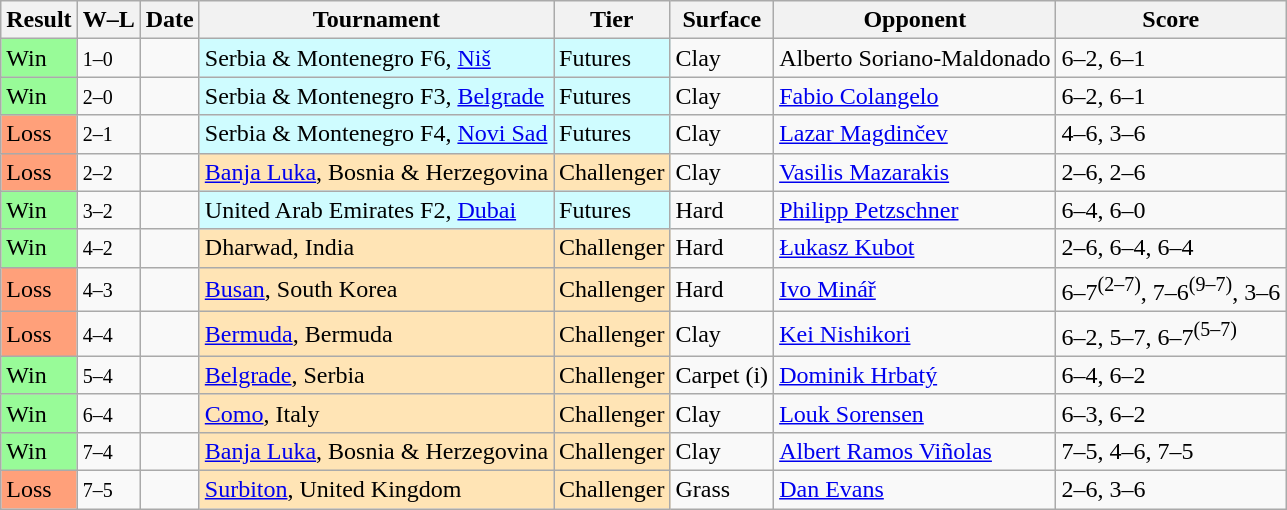<table class="sortable wikitable">
<tr>
<th>Result</th>
<th class="unsortable">W–L</th>
<th>Date</th>
<th>Tournament</th>
<th>Tier</th>
<th>Surface</th>
<th>Opponent</th>
<th class="unsortable">Score</th>
</tr>
<tr>
<td bgcolor=98FB98>Win</td>
<td><small>1–0</small></td>
<td></td>
<td style="background:#cffcff;">Serbia & Montenegro F6, <a href='#'>Niš</a></td>
<td style="background:#cffcff;">Futures</td>
<td>Clay</td>
<td> Alberto Soriano-Maldonado</td>
<td>6–2, 6–1</td>
</tr>
<tr>
<td bgcolor=98FB98>Win</td>
<td><small>2–0</small></td>
<td></td>
<td style="background:#cffcff;">Serbia & Montenegro F3, <a href='#'>Belgrade</a></td>
<td style="background:#cffcff;">Futures</td>
<td>Clay</td>
<td> <a href='#'>Fabio Colangelo</a></td>
<td>6–2, 6–1</td>
</tr>
<tr>
<td bgcolor=FFA07A>Loss</td>
<td><small>2–1</small></td>
<td></td>
<td style="background:#cffcff;">Serbia & Montenegro F4, <a href='#'>Novi Sad</a></td>
<td style="background:#cffcff;">Futures</td>
<td>Clay</td>
<td> <a href='#'>Lazar Magdinčev</a></td>
<td>4–6, 3–6</td>
</tr>
<tr>
<td bgcolor=FFA07A>Loss</td>
<td><small>2–2</small></td>
<td></td>
<td style="background:moccasin;"><a href='#'>Banja Luka</a>, Bosnia & Herzegovina</td>
<td style="background:moccasin;">Challenger</td>
<td>Clay</td>
<td> <a href='#'>Vasilis Mazarakis</a></td>
<td>2–6, 2–6</td>
</tr>
<tr>
<td bgcolor=98FB98>Win</td>
<td><small>3–2</small></td>
<td></td>
<td style="background:#cffcff;">United Arab Emirates F2, <a href='#'>Dubai</a></td>
<td style="background:#cffcff;">Futures</td>
<td>Hard</td>
<td> <a href='#'>Philipp Petzschner</a></td>
<td>6–4, 6–0</td>
</tr>
<tr>
<td bgcolor=98FB98>Win</td>
<td><small>4–2</small></td>
<td></td>
<td style="background:moccasin;">Dharwad, India</td>
<td style="background:moccasin;">Challenger</td>
<td>Hard</td>
<td> <a href='#'>Łukasz Kubot</a></td>
<td>2–6, 6–4, 6–4</td>
</tr>
<tr>
<td bgcolor=FFA07A>Loss</td>
<td><small>4–3</small></td>
<td></td>
<td style="background:moccasin;"><a href='#'>Busan</a>, South Korea</td>
<td style="background:moccasin;">Challenger</td>
<td>Hard</td>
<td> <a href='#'>Ivo Minář</a></td>
<td>6–7<sup>(2–7)</sup>, 7–6<sup>(9–7)</sup>, 3–6</td>
</tr>
<tr>
<td bgcolor=FFA07A>Loss</td>
<td><small>4–4</small></td>
<td><a href='#'></a></td>
<td style="background:moccasin;"><a href='#'>Bermuda</a>, Bermuda</td>
<td style="background:moccasin;">Challenger</td>
<td>Clay</td>
<td> <a href='#'>Kei Nishikori</a></td>
<td>6–2, 5–7, 6–7<sup>(5–7)</sup></td>
</tr>
<tr>
<td bgcolor=98FB98>Win</td>
<td><small>5–4</small></td>
<td><a href='#'></a></td>
<td style="background:moccasin;"><a href='#'>Belgrade</a>, Serbia</td>
<td style="background:moccasin;">Challenger</td>
<td>Carpet (i)</td>
<td> <a href='#'>Dominik Hrbatý</a></td>
<td>6–4, 6–2</td>
</tr>
<tr>
<td bgcolor=98FB98>Win</td>
<td><small>6–4</small></td>
<td><a href='#'></a></td>
<td style="background:moccasin;"><a href='#'>Como</a>, Italy</td>
<td style="background:moccasin;">Challenger</td>
<td>Clay</td>
<td> <a href='#'>Louk Sorensen</a></td>
<td>6–3, 6–2</td>
</tr>
<tr>
<td bgcolor=98FB98>Win</td>
<td><small>7–4</small></td>
<td><a href='#'></a></td>
<td style="background:moccasin;"><a href='#'>Banja Luka</a>, Bosnia & Herzegovina</td>
<td style="background:moccasin;">Challenger</td>
<td>Clay</td>
<td> <a href='#'>Albert Ramos Viñolas</a></td>
<td>7–5, 4–6, 7–5</td>
</tr>
<tr>
<td bgcolor=FFA07A>Loss</td>
<td><small>7–5</small></td>
<td><a href='#'></a></td>
<td style="background:moccasin;"><a href='#'>Surbiton</a>, United Kingdom</td>
<td style="background:moccasin;">Challenger</td>
<td>Grass</td>
<td> <a href='#'>Dan Evans</a></td>
<td>2–6, 3–6</td>
</tr>
</table>
